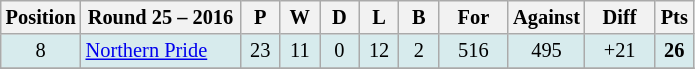<table class="wikitable" style="text-align:center; font-size:85%;">
<tr>
<th width=40 abbr="Position">Position</th>
<th width=100>Round 25 – 2016</th>
<th width=20 abbr="Played">P</th>
<th width=20 abbr="Won">W</th>
<th width=20 abbr="Drawn">D</th>
<th width=20 abbr="Lost">L</th>
<th width=20 abbr="Bye">B</th>
<th width=40 abbr="Points for">For</th>
<th width=40 abbr="Points against">Against</th>
<th width=40 abbr="Points difference">Diff</th>
<th width=20 abbr="Points">Pts</th>
</tr>
<tr style="background: #d7ebed;">
<td>8</td>
<td style="text-align:left;"> <a href='#'>Northern Pride</a></td>
<td>23</td>
<td>11</td>
<td>0</td>
<td>12</td>
<td>2</td>
<td>516</td>
<td>495</td>
<td>+21</td>
<td><strong>26</strong></td>
</tr>
<tr>
</tr>
</table>
